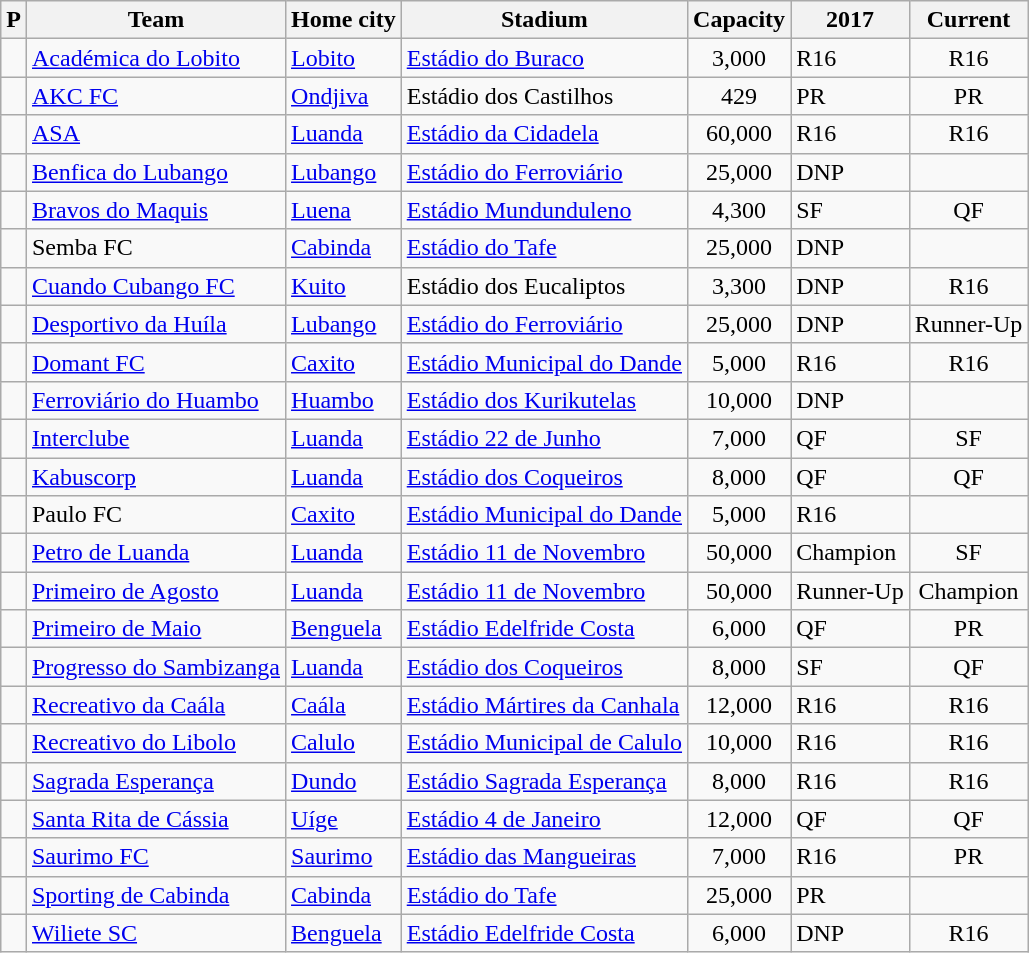<table class="wikitable sortable">
<tr>
<th>P</th>
<th>Team</th>
<th>Home city</th>
<th>Stadium</th>
<th>Capacity</th>
<th>2017</th>
<th>Current</th>
</tr>
<tr>
<td></td>
<td><a href='#'>Académica do Lobito</a></td>
<td><a href='#'>Lobito</a></td>
<td><a href='#'>Estádio do Buraco</a></td>
<td align="center">3,000</td>
<td data-sort-value="5">R16</td>
<td align="center" data-sort-value="5">R16</td>
</tr>
<tr>
<td></td>
<td><a href='#'>AKC FC</a></td>
<td><a href='#'>Ondjiva</a></td>
<td>Estádio dos Castilhos</td>
<td align="center">429</td>
<td data-sort-value="6">PR</td>
<td align="center" data-sort-value="6">PR</td>
</tr>
<tr>
<td></td>
<td><a href='#'>ASA</a></td>
<td><a href='#'>Luanda</a></td>
<td><a href='#'>Estádio da Cidadela</a></td>
<td align="center">60,000</td>
<td data-sort-value="5">R16</td>
<td align="center" data-sort-value="5">R16</td>
</tr>
<tr>
<td></td>
<td><a href='#'>Benfica do Lubango</a></td>
<td><a href='#'>Lubango</a></td>
<td><a href='#'>Estádio do Ferroviário</a></td>
<td align="center">25,000</td>
<td>DNP</td>
<td align=center data-sort-value="7"></td>
</tr>
<tr>
<td></td>
<td><a href='#'>Bravos do Maquis</a></td>
<td><a href='#'>Luena</a></td>
<td><a href='#'>Estádio Mundunduleno</a></td>
<td align="center">4,300</td>
<td data-sort-value="3">SF</td>
<td align=center data-sort-value="4">QF</td>
</tr>
<tr>
<td></td>
<td>Semba FC</td>
<td><a href='#'>Cabinda</a></td>
<td><a href='#'>Estádio do Tafe</a></td>
<td align="center">25,000</td>
<td>DNP</td>
<td align=center data-sort-value="7"></td>
</tr>
<tr>
<td></td>
<td><a href='#'>Cuando Cubango FC</a></td>
<td><a href='#'>Kuito</a></td>
<td>Estádio dos Eucaliptos</td>
<td align="center">3,300</td>
<td>DNP</td>
<td align="center" data-sort-value="5">R16</td>
</tr>
<tr>
<td></td>
<td><a href='#'>Desportivo da Huíla</a></td>
<td><a href='#'>Lubango</a></td>
<td><a href='#'>Estádio do Ferroviário</a></td>
<td align="center">25,000</td>
<td>DNP</td>
<td align=center data-sort-value="2">Runner-Up</td>
</tr>
<tr>
<td></td>
<td><a href='#'>Domant FC</a></td>
<td><a href='#'>Caxito</a></td>
<td><a href='#'>Estádio Municipal do Dande</a></td>
<td align="center">5,000</td>
<td data-sort-value="5">R16</td>
<td align="center" data-sort-value="5">R16</td>
</tr>
<tr>
<td></td>
<td><a href='#'>Ferroviário do Huambo</a></td>
<td><a href='#'>Huambo</a></td>
<td><a href='#'>Estádio dos Kurikutelas</a></td>
<td align="center">10,000</td>
<td>DNP</td>
<td align=center data-sort-value="7"></td>
</tr>
<tr>
<td></td>
<td><a href='#'>Interclube</a></td>
<td><a href='#'>Luanda</a></td>
<td><a href='#'>Estádio 22 de Junho</a></td>
<td align="center">7,000</td>
<td data-sort-value="4">QF</td>
<td align=center data-sort-value="3">SF</td>
</tr>
<tr>
<td></td>
<td><a href='#'>Kabuscorp</a></td>
<td><a href='#'>Luanda</a></td>
<td><a href='#'>Estádio dos Coqueiros</a></td>
<td align="center">8,000</td>
<td data-sort-value="4">QF</td>
<td align=center data-sort-value="4">QF</td>
</tr>
<tr>
<td></td>
<td>Paulo FC</td>
<td><a href='#'>Caxito</a></td>
<td><a href='#'>Estádio Municipal do Dande</a></td>
<td align="center">5,000</td>
<td data-sort-value="5">R16</td>
<td align=center data-sort-value="8"></td>
</tr>
<tr>
<td></td>
<td><a href='#'>Petro de Luanda</a></td>
<td><a href='#'>Luanda</a></td>
<td><a href='#'>Estádio 11 de Novembro</a></td>
<td align="center">50,000</td>
<td data-sort-value="1">Champion</td>
<td align=center data-sort-value="3">SF</td>
</tr>
<tr>
<td></td>
<td><a href='#'>Primeiro de Agosto</a></td>
<td><a href='#'>Luanda</a></td>
<td><a href='#'>Estádio 11 de Novembro</a></td>
<td align="center">50,000</td>
<td data-sort-value="2">Runner-Up</td>
<td align=center data-sort-value="1">Champion</td>
</tr>
<tr>
<td></td>
<td><a href='#'>Primeiro de Maio</a></td>
<td><a href='#'>Benguela</a></td>
<td><a href='#'>Estádio Edelfride Costa</a></td>
<td align="center">6,000</td>
<td data-sort-value="4">QF</td>
<td align="center" data-sort-value="6">PR</td>
</tr>
<tr>
<td></td>
<td><a href='#'>Progresso do Sambizanga</a></td>
<td><a href='#'>Luanda</a></td>
<td><a href='#'>Estádio dos Coqueiros</a></td>
<td align="center">8,000</td>
<td data-sort-value="3">SF</td>
<td align="center" data-sort-value="4">QF</td>
</tr>
<tr>
<td></td>
<td><a href='#'>Recreativo da Caála</a></td>
<td><a href='#'>Caála</a></td>
<td><a href='#'>Estádio Mártires da Canhala</a></td>
<td align="center">12,000</td>
<td data-sort-value="5">R16</td>
<td align="center" data-sort-value="5">R16</td>
</tr>
<tr>
<td></td>
<td><a href='#'>Recreativo do Libolo</a></td>
<td><a href='#'>Calulo</a></td>
<td><a href='#'>Estádio Municipal de Calulo</a></td>
<td align="center">10,000</td>
<td data-sort-value="5">R16</td>
<td align="center" data-sort-value="5">R16</td>
</tr>
<tr>
<td></td>
<td><a href='#'>Sagrada Esperança</a></td>
<td><a href='#'>Dundo</a></td>
<td><a href='#'>Estádio Sagrada Esperança</a></td>
<td align="center">8,000</td>
<td data-sort-value="5">R16</td>
<td align="center" data-sort-value="5">R16</td>
</tr>
<tr>
<td></td>
<td><a href='#'>Santa Rita de Cássia</a></td>
<td><a href='#'>Uíge</a></td>
<td><a href='#'>Estádio 4 de Janeiro</a></td>
<td align="center">12,000</td>
<td data-sort-value="4">QF</td>
<td align=center data-sort-value="4">QF</td>
</tr>
<tr>
<td></td>
<td><a href='#'>Saurimo FC</a></td>
<td><a href='#'>Saurimo</a></td>
<td><a href='#'>Estádio das Mangueiras</a></td>
<td align="center">7,000</td>
<td data-sort-value="5">R16</td>
<td align="center" data-sort-value="6">PR</td>
</tr>
<tr>
<td></td>
<td><a href='#'>Sporting de Cabinda</a></td>
<td><a href='#'>Cabinda</a></td>
<td><a href='#'>Estádio do Tafe</a></td>
<td align="center">25,000</td>
<td data-sort-value="6">PR</td>
<td align=center data-sort-value="7"></td>
</tr>
<tr>
<td></td>
<td><a href='#'>Wiliete SC</a></td>
<td><a href='#'>Benguela</a></td>
<td><a href='#'>Estádio Edelfride Costa</a></td>
<td align="center">6,000</td>
<td data-sort-value="6">DNP</td>
<td align="center" data-sort-value="5">R16</td>
</tr>
</table>
